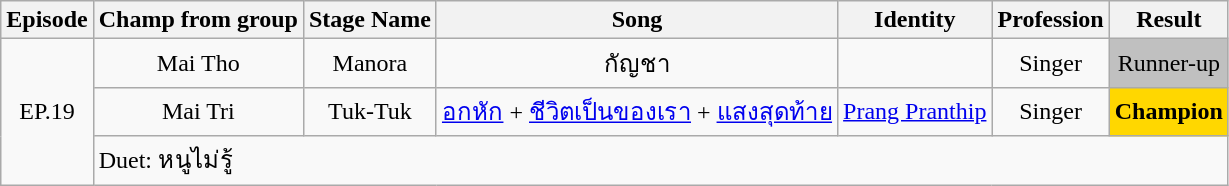<table class="wikitable">
<tr>
<th>Episode</th>
<th>Champ from group</th>
<th>Stage Name</th>
<th>Song</th>
<th>Identity</th>
<th>Profession</th>
<th>Result</th>
</tr>
<tr>
<td rowspan="3" align="center">EP.19</td>
<td align="center">Mai Tho</td>
<td style="text-align:center;">Manora</td>
<td style="text-align:center;">กัญชา</td>
<td style="text-align:center;"></td>
<td align="center">Singer</td>
<td style="background:silver;" align="center">Runner-up</td>
</tr>
<tr>
<td align="center">Mai Tri</td>
<td style="text-align:center;">Tuk-Tuk</td>
<td style="text-align:center;"><a href='#'>อกหัก</a> + <a href='#'>ชีวิตเป็นของเรา</a> + <a href='#'>แสงสุดท้าย</a></td>
<td style="text-align:center;"><a href='#'>Prang Pranthip</a></td>
<td align="center">Singer</td>
<td style="background:gold;" align="center"><strong>Champion</strong></td>
</tr>
<tr>
<td colspan="6">Duet: หนูไม่รู้</td>
</tr>
</table>
